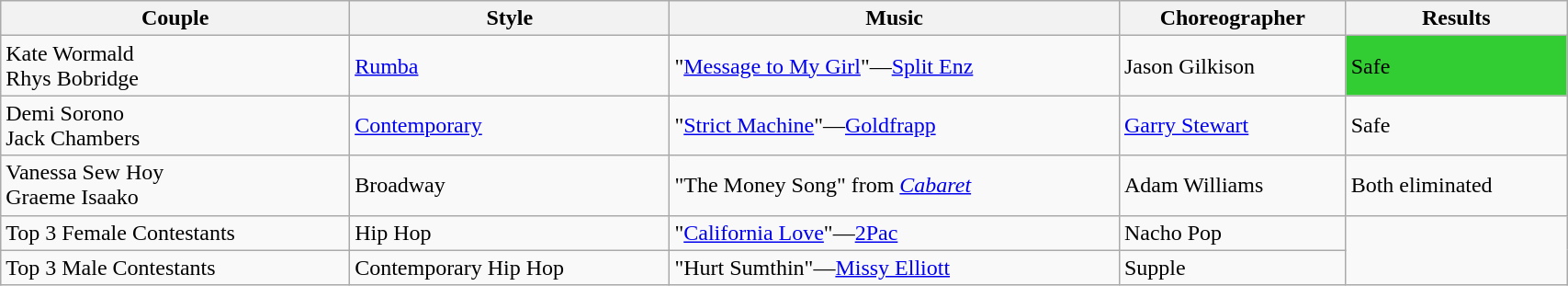<table class="wikitable" style="width:90%;">
<tr>
<th>Couple</th>
<th>Style</th>
<th>Music</th>
<th>Choreographer</th>
<th>Results</th>
</tr>
<tr>
<td>Kate Wormald<br>Rhys Bobridge</td>
<td><a href='#'>Rumba</a></td>
<td>"<a href='#'>Message to My Girl</a>"—<a href='#'>Split Enz</a></td>
<td>Jason Gilkison</td>
<td style="background:limegreen;">Safe</td>
</tr>
<tr>
<td>Demi Sorono<br>Jack Chambers</td>
<td><a href='#'>Contemporary</a></td>
<td>"<a href='#'>Strict Machine</a>"—<a href='#'>Goldfrapp</a></td>
<td><a href='#'>Garry Stewart</a></td>
<td>Safe</td>
</tr>
<tr>
<td>Vanessa Sew Hoy<br>Graeme Isaako</td>
<td>Broadway</td>
<td>"The Money Song" from <em><a href='#'>Cabaret</a></em></td>
<td>Adam Williams</td>
<td>Both eliminated</td>
</tr>
<tr>
<td>Top 3 Female Contestants</td>
<td>Hip Hop</td>
<td>"<a href='#'>California Love</a>"—<a href='#'>2Pac</a></td>
<td>Nacho Pop</td>
</tr>
<tr>
<td>Top 3 Male Contestants</td>
<td>Contemporary Hip Hop</td>
<td>"Hurt Sumthin"—<a href='#'>Missy Elliott</a></td>
<td>Supple</td>
</tr>
</table>
